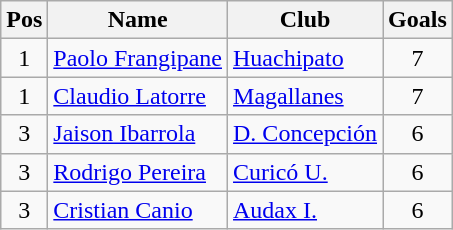<table class="wikitable" border="1">
<tr>
<th width="23">Pos</th>
<th>Name</th>
<th>Club</th>
<th>Goals</th>
</tr>
<tr>
<td align=center>1</td>
<td> <a href='#'>Paolo Frangipane</a></td>
<td><a href='#'>Huachipato</a></td>
<td align=center>7</td>
</tr>
<tr>
<td align=center>1</td>
<td> <a href='#'>Claudio Latorre</a></td>
<td><a href='#'>Magallanes</a></td>
<td align=center>7</td>
</tr>
<tr>
<td align=center>3</td>
<td> <a href='#'>Jaison Ibarrola</a></td>
<td><a href='#'>D. Concepción</a></td>
<td align=center>6</td>
</tr>
<tr>
<td align=center>3</td>
<td> <a href='#'>Rodrigo Pereira</a></td>
<td><a href='#'>Curicó U.</a></td>
<td align=center>6</td>
</tr>
<tr>
<td align=center>3</td>
<td> <a href='#'>Cristian Canio</a></td>
<td><a href='#'>Audax I.</a></td>
<td align=center>6</td>
</tr>
</table>
